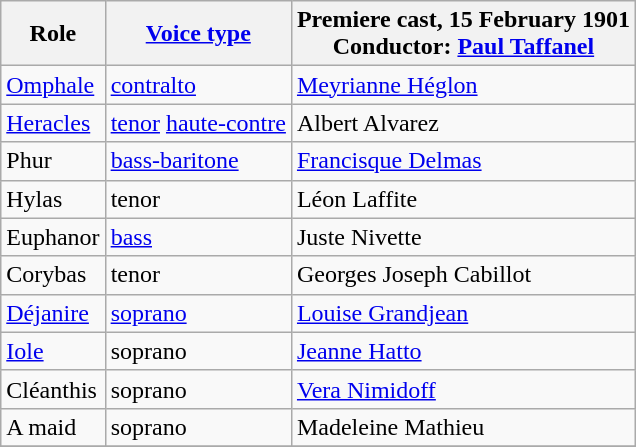<table class="wikitable">
<tr>
<th>Role</th>
<th><a href='#'>Voice type</a></th>
<th>Premiere cast, 15 February 1901<br>Conductor: <a href='#'>Paul Taffanel</a></th>
</tr>
<tr>
<td><a href='#'>Omphale</a></td>
<td><a href='#'>contralto</a></td>
<td><a href='#'>Meyrianne Héglon</a></td>
</tr>
<tr>
<td><a href='#'>Heracles</a></td>
<td><a href='#'>tenor</a> <a href='#'>haute-contre</a></td>
<td>Albert Alvarez</td>
</tr>
<tr>
<td>Phur</td>
<td><a href='#'>bass-baritone</a></td>
<td><a href='#'>Francisque Delmas</a></td>
</tr>
<tr>
<td>Hylas</td>
<td>tenor</td>
<td>Léon Laffite</td>
</tr>
<tr>
<td>Euphanor</td>
<td><a href='#'>bass</a></td>
<td>Juste Nivette</td>
</tr>
<tr>
<td>Corybas</td>
<td>tenor</td>
<td>Georges Joseph Cabillot</td>
</tr>
<tr>
<td><a href='#'>Déjanire</a></td>
<td><a href='#'>soprano</a></td>
<td><a href='#'>Louise Grandjean</a></td>
</tr>
<tr>
<td><a href='#'>Iole</a></td>
<td>soprano</td>
<td><a href='#'>Jeanne Hatto</a></td>
</tr>
<tr>
<td>Cléanthis</td>
<td>soprano</td>
<td><a href='#'>Vera Nimidoff</a></td>
</tr>
<tr>
<td>A maid</td>
<td>soprano</td>
<td>Madeleine Mathieu</td>
</tr>
<tr>
</tr>
</table>
